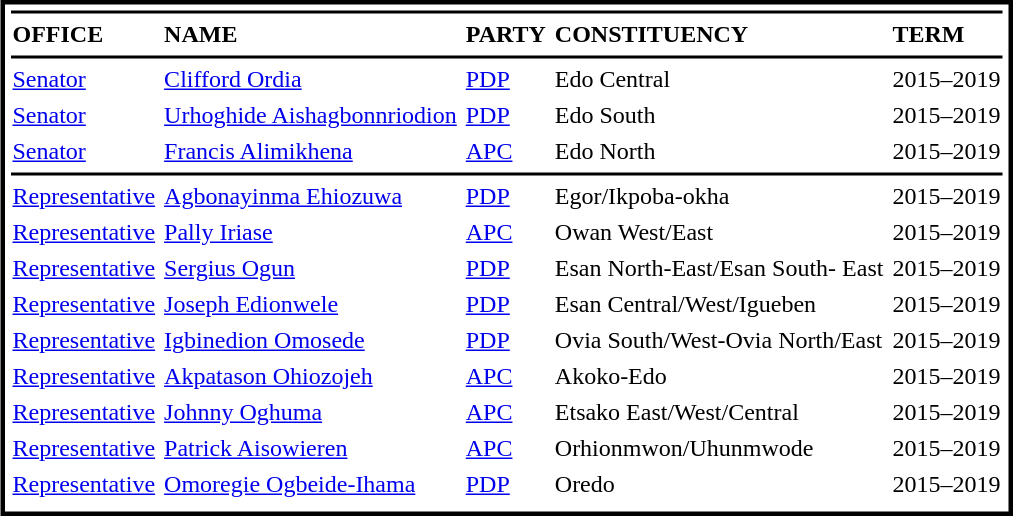<table cellpadding=1 cellspacing=4 style="margin:3px; border:3px solid #000000;">
<tr>
<td bgcolor=#000000 colspan=5></td>
</tr>
<tr>
<td><strong>OFFICE</strong></td>
<td><strong>NAME</strong></td>
<td><strong>PARTY</strong></td>
<td><strong>CONSTITUENCY</strong></td>
<td><strong>TERM</strong></td>
</tr>
<tr>
<td bgcolor=#000000 colspan=5></td>
</tr>
<tr>
<td><a href='#'>Senator</a></td>
<td><a href='#'>Clifford Ordia</a></td>
<td><a href='#'>PDP</a></td>
<td>Edo Central</td>
<td>2015–2019</td>
</tr>
<tr>
<td><a href='#'>Senator</a></td>
<td><a href='#'>Urhoghide Aishagbonnriodion</a></td>
<td><a href='#'>PDP</a></td>
<td>Edo South</td>
<td>2015–2019</td>
</tr>
<tr>
<td><a href='#'>Senator</a></td>
<td><a href='#'>Francis Alimikhena</a></td>
<td><a href='#'>APC</a></td>
<td>Edo North</td>
<td>2015–2019</td>
</tr>
<tr>
<td bgcolor=#000000 colspan=5></td>
</tr>
<tr>
<td><a href='#'>Representative</a></td>
<td><a href='#'>Agbonayinma Ehiozuwa</a></td>
<td><a href='#'>PDP</a></td>
<td>Egor/Ikpoba-okha</td>
<td>2015–2019</td>
</tr>
<tr>
<td><a href='#'>Representative</a></td>
<td><a href='#'>Pally Iriase</a></td>
<td><a href='#'>APC</a></td>
<td>Owan West/East</td>
<td>2015–2019</td>
</tr>
<tr>
<td><a href='#'>Representative</a></td>
<td><a href='#'>Sergius Ogun</a></td>
<td><a href='#'>PDP</a></td>
<td>Esan North-East/Esan South- East</td>
<td>2015–2019</td>
</tr>
<tr>
<td><a href='#'>Representative</a></td>
<td><a href='#'>Joseph Edionwele</a></td>
<td><a href='#'>PDP</a></td>
<td>Esan Central/West/Igueben</td>
<td>2015–2019</td>
</tr>
<tr>
<td><a href='#'>Representative</a></td>
<td><a href='#'>Igbinedion Omosede</a></td>
<td><a href='#'>PDP</a></td>
<td>Ovia South/West-Ovia North/East</td>
<td>2015–2019</td>
</tr>
<tr>
<td><a href='#'>Representative</a></td>
<td><a href='#'>Akpatason Ohiozojeh</a></td>
<td><a href='#'>APC</a></td>
<td>Akoko-Edo</td>
<td>2015–2019</td>
</tr>
<tr>
<td><a href='#'>Representative</a></td>
<td><a href='#'>Johnny Oghuma</a></td>
<td><a href='#'>APC</a></td>
<td>Etsako East/West/Central</td>
<td>2015–2019</td>
</tr>
<tr>
<td><a href='#'>Representative</a></td>
<td><a href='#'>Patrick Aisowieren</a></td>
<td><a href='#'>APC</a></td>
<td>Orhionmwon/Uhunmwode</td>
<td>2015–2019</td>
</tr>
<tr>
<td><a href='#'>Representative</a></td>
<td><a href='#'>Omoregie Ogbeide-Ihama</a></td>
<td><a href='#'>PDP</a></td>
<td>Oredo</td>
<td>2015–2019</td>
</tr>
<tr>
</tr>
</table>
